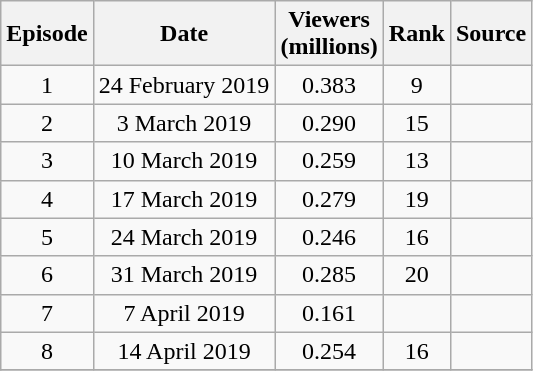<table class="wikitable" style="text-align:center">
<tr>
<th>Episode</th>
<th>Date</th>
<th>Viewers<br>(millions)</th>
<th>Rank</th>
<th>Source</th>
</tr>
<tr>
<td>1</td>
<td>24 February 2019</td>
<td>0.383</td>
<td>9</td>
<td></td>
</tr>
<tr>
<td>2</td>
<td>3 March 2019</td>
<td>0.290</td>
<td>15</td>
<td></td>
</tr>
<tr>
<td>3</td>
<td>10 March 2019</td>
<td>0.259</td>
<td>13</td>
<td></td>
</tr>
<tr>
<td>4</td>
<td>17 March 2019</td>
<td>0.279</td>
<td>19</td>
<td></td>
</tr>
<tr>
<td>5</td>
<td>24 March 2019</td>
<td>0.246</td>
<td>16</td>
<td></td>
</tr>
<tr>
<td>6</td>
<td>31 March 2019</td>
<td>0.285</td>
<td>20</td>
<td></td>
</tr>
<tr>
<td>7</td>
<td>7 April 2019</td>
<td>0.161</td>
<td><strong></strong></td>
<td></td>
</tr>
<tr>
<td>8</td>
<td>14 April 2019</td>
<td>0.254</td>
<td>16</td>
<td></td>
</tr>
<tr>
</tr>
</table>
